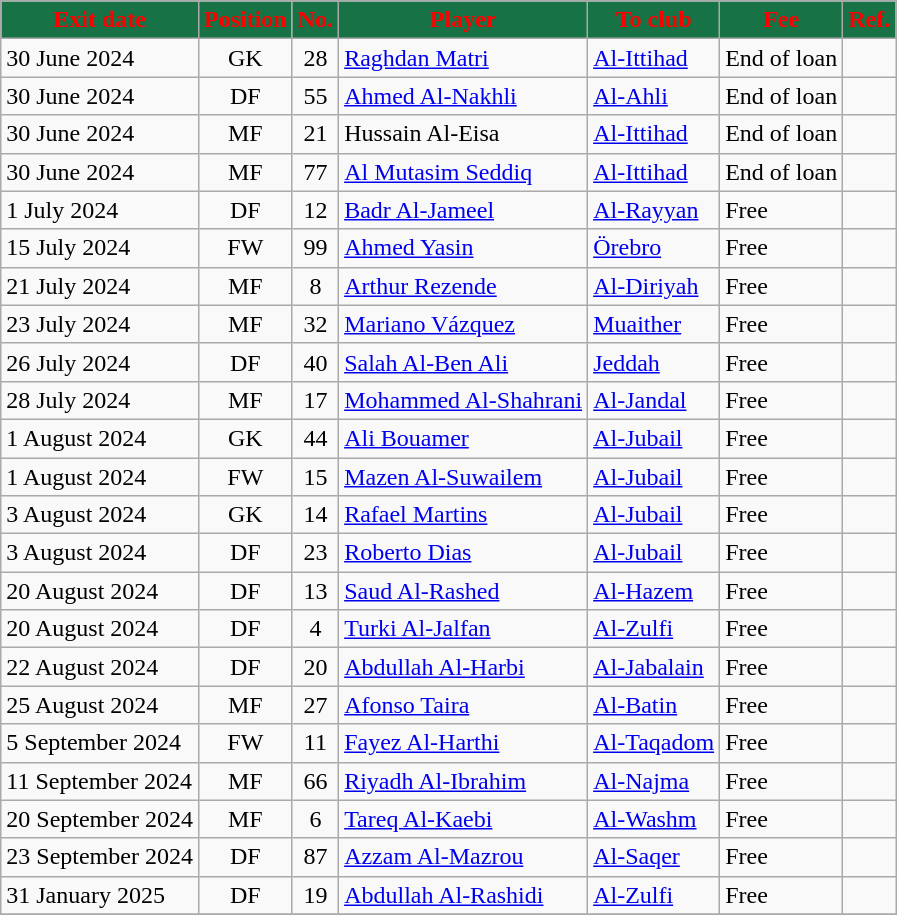<table class="wikitable sortable">
<tr>
<th style="background:#177245; color:red;"><strong>Exit date</strong></th>
<th style="background:#177245; color:red;"><strong>Position</strong></th>
<th style="background:#177245; color:red;"><strong>No.</strong></th>
<th style="background:#177245; color:red;"><strong>Player</strong></th>
<th style="background:#177245; color:red;"><strong>To club</strong></th>
<th style="background:#177245; color:red;"><strong>Fee</strong></th>
<th style="background:#177245; color:red;"><strong>Ref.</strong></th>
</tr>
<tr>
<td>30 June 2024</td>
<td style="text-align:center;">GK</td>
<td style="text-align:center;">28</td>
<td style="text-align:left;"> <a href='#'>Raghdan Matri</a></td>
<td style="text-align:left;"> <a href='#'>Al-Ittihad</a></td>
<td>End of loan</td>
<td></td>
</tr>
<tr>
<td>30 June 2024</td>
<td style="text-align:center;">DF</td>
<td style="text-align:center;">55</td>
<td style="text-align:left;"> <a href='#'>Ahmed Al-Nakhli</a></td>
<td style="text-align:left;"> <a href='#'>Al-Ahli</a></td>
<td>End of loan</td>
<td></td>
</tr>
<tr>
<td>30 June 2024</td>
<td style="text-align:center;">MF</td>
<td style="text-align:center;">21</td>
<td style="text-align:left;"> Hussain Al-Eisa</td>
<td style="text-align:left;"> <a href='#'>Al-Ittihad</a></td>
<td>End of loan</td>
<td></td>
</tr>
<tr>
<td>30 June 2024</td>
<td style="text-align:center;">MF</td>
<td style="text-align:center;">77</td>
<td style="text-align:left;"> <a href='#'>Al Mutasim Seddiq</a></td>
<td style="text-align:left;"> <a href='#'>Al-Ittihad</a></td>
<td>End of loan</td>
<td></td>
</tr>
<tr>
<td>1 July 2024</td>
<td style="text-align:center;">DF</td>
<td style="text-align:center;">12</td>
<td style="text-align:left;"> <a href='#'>Badr Al-Jameel</a></td>
<td style="text-align:left;"> <a href='#'>Al-Rayyan</a></td>
<td>Free</td>
<td></td>
</tr>
<tr>
<td>15 July 2024</td>
<td style="text-align:center;">FW</td>
<td style="text-align:center;">99</td>
<td style="text-align:left;"> <a href='#'>Ahmed Yasin</a></td>
<td style="text-align:left;"> <a href='#'>Örebro</a></td>
<td>Free</td>
<td></td>
</tr>
<tr>
<td>21 July 2024</td>
<td style="text-align:center;">MF</td>
<td style="text-align:center;">8</td>
<td style="text-align:left;"> <a href='#'>Arthur Rezende</a></td>
<td style="text-align:left;"> <a href='#'>Al-Diriyah</a></td>
<td>Free</td>
<td></td>
</tr>
<tr>
<td>23 July 2024</td>
<td style="text-align:center;">MF</td>
<td style="text-align:center;">32</td>
<td style="text-align:left;"> <a href='#'>Mariano Vázquez</a></td>
<td style="text-align:left;"> <a href='#'>Muaither</a></td>
<td>Free</td>
<td></td>
</tr>
<tr>
<td>26 July 2024</td>
<td style="text-align:center;">DF</td>
<td style="text-align:center;">40</td>
<td style="text-align:left;"> <a href='#'>Salah Al-Ben Ali</a></td>
<td style="text-align:left;"> <a href='#'>Jeddah</a></td>
<td>Free</td>
<td></td>
</tr>
<tr>
<td>28 July 2024</td>
<td style="text-align:center;">MF</td>
<td style="text-align:center;">17</td>
<td style="text-align:left;"> <a href='#'>Mohammed Al-Shahrani</a></td>
<td style="text-align:left;"> <a href='#'>Al-Jandal</a></td>
<td>Free</td>
<td></td>
</tr>
<tr>
<td>1 August 2024</td>
<td style="text-align:center;">GK</td>
<td style="text-align:center;">44</td>
<td style="text-align:left;"> <a href='#'>Ali Bouamer</a></td>
<td style="text-align:left;"> <a href='#'>Al-Jubail</a></td>
<td>Free</td>
<td></td>
</tr>
<tr>
<td>1 August 2024</td>
<td style="text-align:center;">FW</td>
<td style="text-align:center;">15</td>
<td style="text-align:left;"> <a href='#'>Mazen Al-Suwailem</a></td>
<td style="text-align:left;"> <a href='#'>Al-Jubail</a></td>
<td>Free</td>
<td></td>
</tr>
<tr>
<td>3 August 2024</td>
<td style="text-align:center;">GK</td>
<td style="text-align:center;">14</td>
<td style="text-align:left;"> <a href='#'>Rafael Martins</a></td>
<td style="text-align:left;"> <a href='#'>Al-Jubail</a></td>
<td>Free</td>
<td></td>
</tr>
<tr>
<td>3 August 2024</td>
<td style="text-align:center;">DF</td>
<td style="text-align:center;">23</td>
<td style="text-align:left;"> <a href='#'>Roberto Dias</a></td>
<td style="text-align:left;"> <a href='#'>Al-Jubail</a></td>
<td>Free</td>
<td></td>
</tr>
<tr>
<td>20 August 2024</td>
<td style="text-align:center;">DF</td>
<td style="text-align:center;">13</td>
<td style="text-align:left;"> <a href='#'>Saud Al-Rashed</a></td>
<td style="text-align:left;"> <a href='#'>Al-Hazem</a></td>
<td>Free</td>
<td></td>
</tr>
<tr>
<td>20 August 2024</td>
<td style="text-align:center;">DF</td>
<td style="text-align:center;">4</td>
<td style="text-align:left;"> <a href='#'>Turki Al-Jalfan</a></td>
<td style="text-align:left;"> <a href='#'>Al-Zulfi</a></td>
<td>Free</td>
<td></td>
</tr>
<tr>
<td>22 August 2024</td>
<td style="text-align:center;">DF</td>
<td style="text-align:center;">20</td>
<td style="text-align:left;"> <a href='#'>Abdullah Al-Harbi</a></td>
<td style="text-align:left;"> <a href='#'>Al-Jabalain</a></td>
<td>Free</td>
<td></td>
</tr>
<tr>
<td>25 August 2024</td>
<td style="text-align:center;">MF</td>
<td style="text-align:center;">27</td>
<td style="text-align:left;"> <a href='#'>Afonso Taira</a></td>
<td style="text-align:left;"> <a href='#'>Al-Batin</a></td>
<td>Free</td>
<td></td>
</tr>
<tr>
<td>5 September 2024</td>
<td style="text-align:center;">FW</td>
<td style="text-align:center;">11</td>
<td style="text-align:left;"> <a href='#'>Fayez Al-Harthi</a></td>
<td style="text-align:left;"> <a href='#'>Al-Taqadom</a></td>
<td>Free</td>
<td></td>
</tr>
<tr>
<td>11 September 2024</td>
<td style="text-align:center;">MF</td>
<td style="text-align:center;">66</td>
<td style="text-align:left;"> <a href='#'>Riyadh Al-Ibrahim</a></td>
<td style="text-align:left;"> <a href='#'>Al-Najma</a></td>
<td>Free</td>
<td></td>
</tr>
<tr>
<td>20 September 2024</td>
<td style="text-align:center;">MF</td>
<td style="text-align:center;">6</td>
<td style="text-align:left;"> <a href='#'>Tareq Al-Kaebi</a></td>
<td style="text-align:left;"> <a href='#'>Al-Washm</a></td>
<td>Free</td>
<td></td>
</tr>
<tr>
<td>23 September 2024</td>
<td style="text-align:center;">DF</td>
<td style="text-align:center;">87</td>
<td style="text-align:left;"> <a href='#'>Azzam Al-Mazrou</a></td>
<td style="text-align:left;"> <a href='#'>Al-Saqer</a></td>
<td>Free</td>
<td></td>
</tr>
<tr>
<td>31 January 2025</td>
<td style="text-align:center;">DF</td>
<td style="text-align:center;">19</td>
<td style="text-align:left;"> <a href='#'>Abdullah Al-Rashidi</a></td>
<td style="text-align:left;"> <a href='#'>Al-Zulfi</a></td>
<td>Free</td>
<td></td>
</tr>
<tr>
</tr>
</table>
